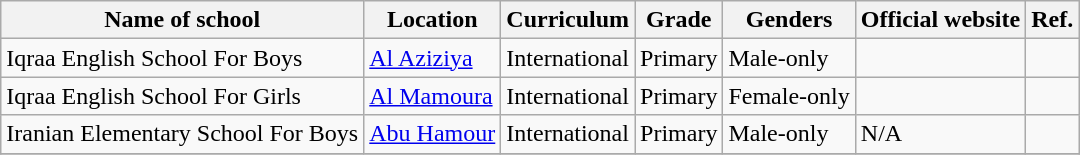<table class="wikitable">
<tr>
<th>Name of school</th>
<th>Location</th>
<th>Curriculum</th>
<th>Grade</th>
<th>Genders</th>
<th>Official website</th>
<th>Ref.</th>
</tr>
<tr>
<td>Iqraa English School For Boys</td>
<td><a href='#'>Al Aziziya</a></td>
<td>International</td>
<td>Primary</td>
<td>Male-only</td>
<td></td>
<td></td>
</tr>
<tr>
<td>Iqraa English School For Girls</td>
<td><a href='#'>Al Mamoura</a></td>
<td>International</td>
<td>Primary</td>
<td>Female-only</td>
<td></td>
<td></td>
</tr>
<tr>
<td>Iranian Elementary School For Boys</td>
<td><a href='#'>Abu Hamour</a></td>
<td>International</td>
<td>Primary</td>
<td>Male-only</td>
<td>N/A</td>
<td></td>
</tr>
<tr>
</tr>
</table>
